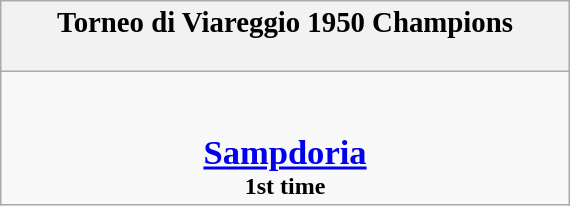<table class="wikitable" style="margin: 0 auto; width: 30%;">
<tr>
<th><big>Torneo di Viareggio 1950 Champions</big><br><br></th>
</tr>
<tr>
<td align=center><br><br><big><big><strong><a href='#'>Sampdoria</a></strong><br></big></big><strong>1st time</strong></td>
</tr>
</table>
